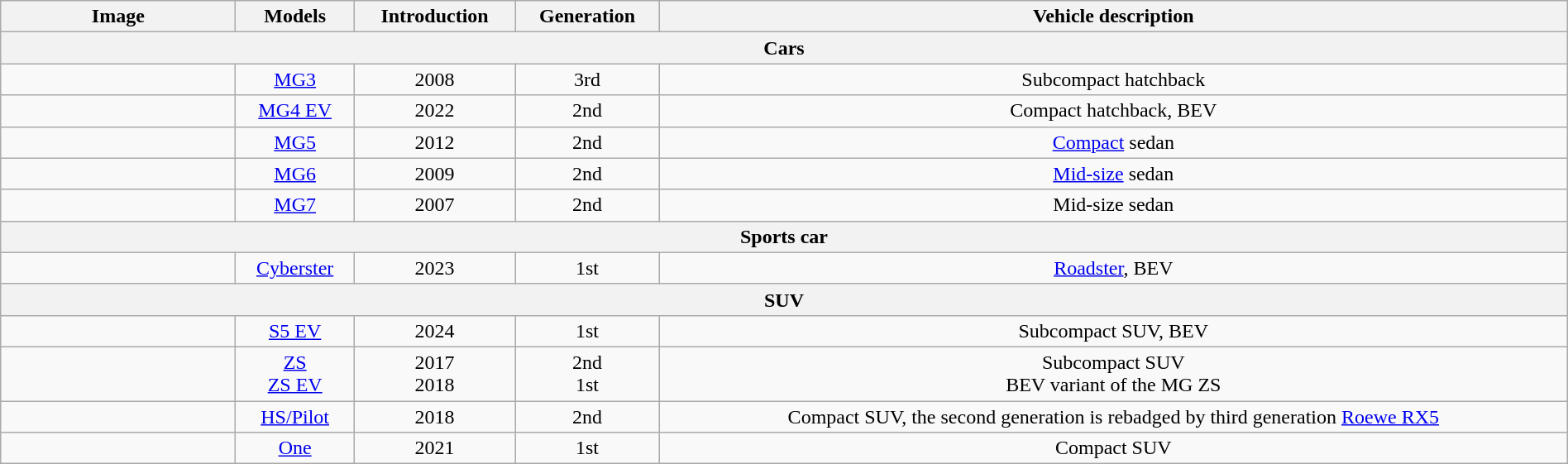<table class="wikitable sortable" style="text-align: center; width: 100%">
<tr>
<th class="unsortable" width="15%">Image</th>
<th>Models</th>
<th>Introduction</th>
<th class="unsortable">Generation</th>
<th>Vehicle description</th>
</tr>
<tr>
<th colspan="5">Cars</th>
</tr>
<tr>
<td></td>
<td><a href='#'>MG3</a></td>
<td>2008</td>
<td>3rd</td>
<td>Subcompact hatchback</td>
</tr>
<tr>
<td></td>
<td><a href='#'>MG4 EV</a></td>
<td>2022</td>
<td>2nd</td>
<td>Compact hatchback, BEV</td>
</tr>
<tr>
<td></td>
<td><a href='#'>MG5</a></td>
<td>2012</td>
<td>2nd</td>
<td><a href='#'>Compact</a> sedan</td>
</tr>
<tr>
<td></td>
<td><a href='#'>MG6</a></td>
<td>2009</td>
<td>2nd</td>
<td><a href='#'>Mid-size</a> sedan</td>
</tr>
<tr>
<td></td>
<td><a href='#'>MG7</a></td>
<td>2007</td>
<td>2nd</td>
<td>Mid-size sedan</td>
</tr>
<tr>
<th colspan="5">Sports car</th>
</tr>
<tr>
<td></td>
<td><a href='#'>Cyberster</a></td>
<td>2023</td>
<td>1st</td>
<td><a href='#'>Roadster</a>, BEV</td>
</tr>
<tr>
<th colspan="5">SUV</th>
</tr>
<tr>
<td></td>
<td><a href='#'>S5 EV</a></td>
<td>2024</td>
<td>1st</td>
<td>Subcompact SUV, BEV</td>
</tr>
<tr>
<td><br></td>
<td><a href='#'>ZS</a><br><a href='#'>ZS EV</a></td>
<td>2017<br>2018</td>
<td>2nd<br>1st</td>
<td>Subcompact SUV<br>BEV variant of the MG ZS</td>
</tr>
<tr>
<td></td>
<td><a href='#'>HS/Pilot</a></td>
<td>2018</td>
<td>2nd</td>
<td>Compact SUV, the second generation is rebadged by third generation <a href='#'>Roewe RX5</a></td>
</tr>
<tr>
<td></td>
<td><a href='#'>One</a></td>
<td>2021</td>
<td>1st</td>
<td>Compact SUV</td>
</tr>
</table>
